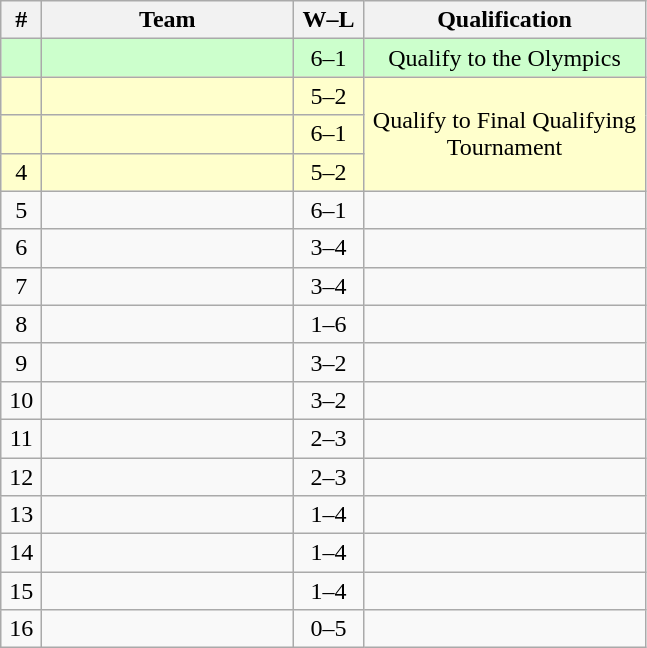<table class=wikitable style="text-align:center;">
<tr>
<th width=20px>#</th>
<th width=160px>Team</th>
<th width=40px>W–L</th>
<th width=180px>Qualification</th>
</tr>
<tr bgcolor=#CCFFCC>
<td></td>
<td align=left></td>
<td>6–1</td>
<td>Qualify to the Olympics</td>
</tr>
<tr bgcolor=#FFFFCC>
<td></td>
<td align=left></td>
<td>5–2</td>
<td rowspan=3>Qualify to Final Qualifying Tournament</td>
</tr>
<tr bgcolor=#FFFFCC>
<td></td>
<td align=left></td>
<td>6–1</td>
</tr>
<tr bgcolor=#FFFFCC>
<td>4</td>
<td align=left></td>
<td>5–2</td>
</tr>
<tr>
<td>5</td>
<td align=left></td>
<td>6–1</td>
<td></td>
</tr>
<tr>
<td>6</td>
<td align=left></td>
<td>3–4</td>
<td></td>
</tr>
<tr>
<td>7</td>
<td align=left></td>
<td>3–4</td>
<td></td>
</tr>
<tr>
<td>8</td>
<td align=left></td>
<td>1–6</td>
<td></td>
</tr>
<tr>
<td>9</td>
<td align=left></td>
<td>3–2</td>
<td></td>
</tr>
<tr>
<td>10</td>
<td align=left></td>
<td>3–2</td>
<td></td>
</tr>
<tr>
<td>11</td>
<td align=left></td>
<td>2–3</td>
<td></td>
</tr>
<tr>
<td>12</td>
<td align=left></td>
<td>2–3</td>
<td></td>
</tr>
<tr>
<td>13</td>
<td align=left></td>
<td>1–4</td>
<td></td>
</tr>
<tr>
<td>14</td>
<td align=left></td>
<td>1–4</td>
<td></td>
</tr>
<tr>
<td>15</td>
<td align=left></td>
<td>1–4</td>
<td></td>
</tr>
<tr>
<td>16</td>
<td align=left></td>
<td>0–5</td>
<td></td>
</tr>
</table>
